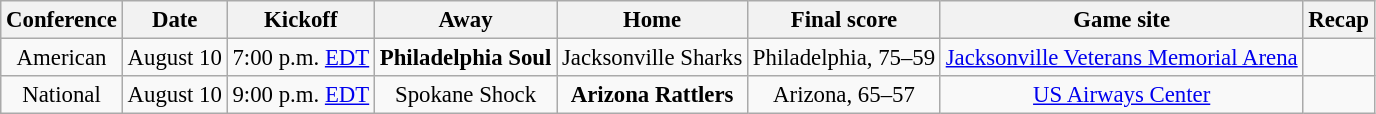<table class="wikitable" style="font-size: 95%;">
<tr>
<th>Conference</th>
<th>Date</th>
<th>Kickoff</th>
<th>Away</th>
<th>Home</th>
<th>Final score</th>
<th>Game site</th>
<th>Recap</th>
</tr>
<tr>
<td align="center">American</td>
<td align="center">August 10</td>
<td align="center">7:00 p.m. <a href='#'>EDT</a></td>
<td align="center"><strong>Philadelphia Soul</strong></td>
<td align="center">Jacksonville Sharks</td>
<td align="center">Philadelphia, 75–59</td>
<td align="center"><a href='#'>Jacksonville Veterans Memorial Arena</a></td>
<td align="center"></td>
</tr>
<tr>
<td align="center">National</td>
<td align="center">August 10</td>
<td align="center">9:00 p.m. <a href='#'>EDT</a></td>
<td align="center">Spokane Shock</td>
<td align="center"><strong>Arizona Rattlers</strong></td>
<td align="center">Arizona, 65–57</td>
<td align="center"><a href='#'>US Airways Center</a></td>
<td align="center"></td>
</tr>
</table>
